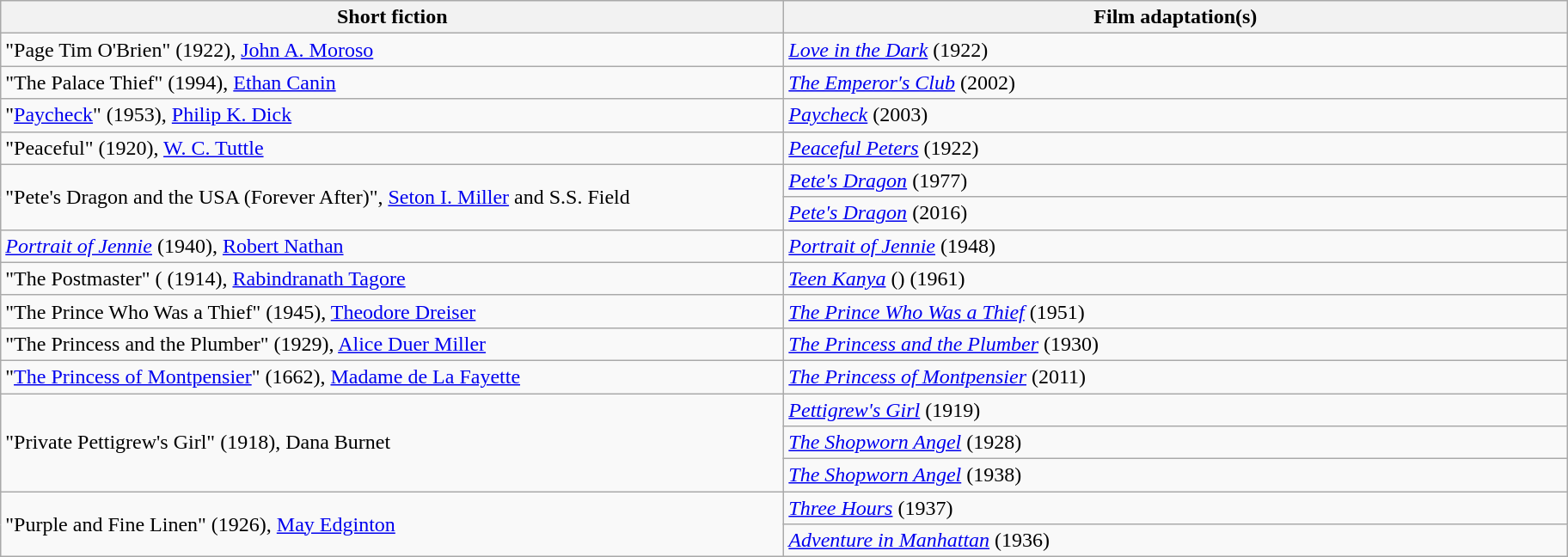<table class="wikitable">
<tr>
<th width="600">Short fiction</th>
<th width="600">Film adaptation(s)</th>
</tr>
<tr>
<td>"Page Tim O'Brien" (1922), <a href='#'>John A. Moroso</a></td>
<td><em><a href='#'>Love in the Dark</a></em> (1922)</td>
</tr>
<tr>
<td>"The Palace Thief" (1994), <a href='#'>Ethan Canin</a></td>
<td><em><a href='#'>The Emperor's Club</a></em> (2002)</td>
</tr>
<tr>
<td>"<a href='#'>Paycheck</a>" (1953), <a href='#'>Philip K. Dick</a></td>
<td><em><a href='#'>Paycheck</a></em> (2003)</td>
</tr>
<tr>
<td>"Peaceful" (1920), <a href='#'>W. C. Tuttle</a></td>
<td><em><a href='#'>Peaceful Peters</a></em> (1922)</td>
</tr>
<tr>
<td rowspan="2">"Pete's Dragon and the USA (Forever After)", <a href='#'>Seton I. Miller</a> and S.S. Field</td>
<td><em><a href='#'>Pete's Dragon</a></em> (1977)</td>
</tr>
<tr>
<td><em><a href='#'>Pete's Dragon</a></em> (2016)</td>
</tr>
<tr>
<td><em><a href='#'>Portrait of Jennie</a></em> (1940), <a href='#'>Robert Nathan</a></td>
<td><em><a href='#'>Portrait of Jennie</a></em> (1948)</td>
</tr>
<tr>
<td>"The Postmaster" ( (1914), <a href='#'>Rabindranath Tagore</a></td>
<td><em><a href='#'>Teen Kanya</a></em> () (1961)</td>
</tr>
<tr>
<td>"The Prince Who Was a Thief" (1945), <a href='#'>Theodore Dreiser</a></td>
<td><em><a href='#'>The Prince Who Was a Thief</a></em> (1951)</td>
</tr>
<tr>
<td>"The Princess and the Plumber" (1929), <a href='#'>Alice Duer Miller</a></td>
<td><em><a href='#'>The Princess and the Plumber</a></em> (1930)</td>
</tr>
<tr>
<td>"<a href='#'>The Princess of Montpensier</a>" (1662), <a href='#'>Madame de La Fayette</a></td>
<td><em><a href='#'>The Princess of Montpensier</a></em> (2011)</td>
</tr>
<tr>
<td rowspan="3">"Private Pettigrew's Girl" (1918), Dana Burnet</td>
<td><em><a href='#'>Pettigrew's Girl</a></em> (1919)</td>
</tr>
<tr>
<td><em><a href='#'>The Shopworn Angel</a></em> (1928)</td>
</tr>
<tr>
<td><em><a href='#'>The Shopworn Angel</a></em> (1938)</td>
</tr>
<tr>
<td rowspan="2">"Purple and Fine Linen" (1926), <a href='#'>May Edginton</a></td>
<td><em><a href='#'>Three Hours</a></em> (1937)</td>
</tr>
<tr>
<td><em><a href='#'>Adventure in Manhattan</a></em> (1936)</td>
</tr>
</table>
